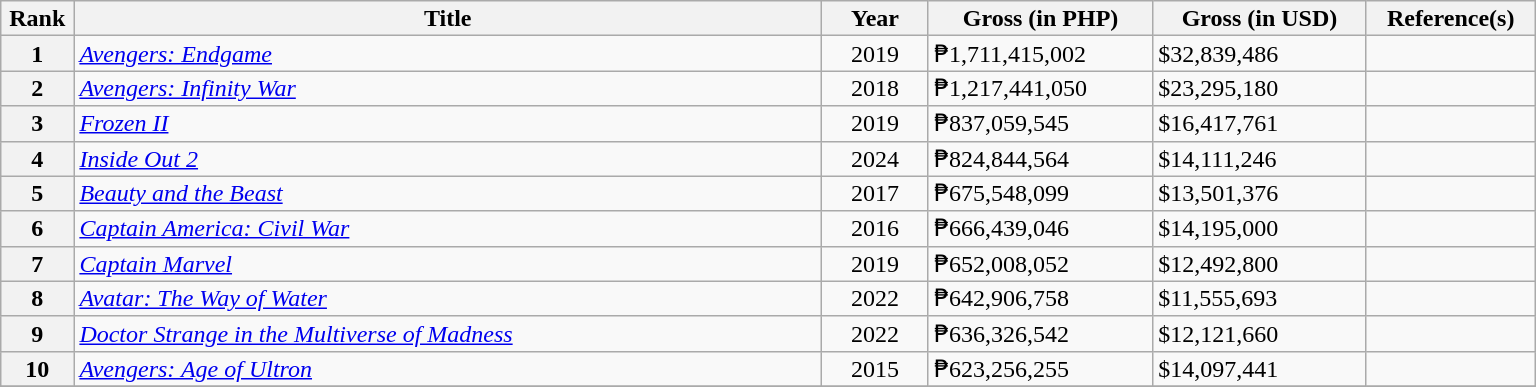<table class="wikitable sortable" style="text-align:left; font-size:100%; line-height:16px; width:81%;">
<tr>
<th style="width:1%;">Rank</th>
<th style="width:35%;">Title</th>
<th style="width:5%;">Year</th>
<th style="width:10%;">Gross (in PHP)</th>
<th style="width:10%;">Gross (in USD)</th>
<th style="width:5%;">Reference(s)</th>
</tr>
<tr>
<th>1</th>
<td><em><a href='#'>Avengers: Endgame</a></em></td>
<td style="text-align:center;">2019</td>
<td>₱1,711,415,002</td>
<td>$32,839,486</td>
<td style="text-align:center;"></td>
</tr>
<tr>
<th>2</th>
<td><em><a href='#'>Avengers: Infinity War</a></em></td>
<td style="text-align:center;">2018</td>
<td>₱1,217,441,050</td>
<td>$23,295,180</td>
<td style="text-align:center;"></td>
</tr>
<tr>
<th>3</th>
<td><em><a href='#'>Frozen II</a></em></td>
<td style="text-align:center;">2019</td>
<td>₱837,059,545</td>
<td>$16,417,761</td>
<td style="text-align:center;"></td>
</tr>
<tr>
<th>4</th>
<td><em><a href='#'>Inside Out 2</a></em></td>
<td style="text-align:center;">2024</td>
<td>₱824,844,564</td>
<td>$14,111,246</td>
<td style="text-align:center;"></td>
</tr>
<tr>
<th>5</th>
<td><em><a href='#'>Beauty and the Beast</a></em></td>
<td style="text-align:center;">2017</td>
<td>₱675,548,099</td>
<td>$13,501,376</td>
<td style="text-align:center;"></td>
</tr>
<tr>
<th>6</th>
<td><em><a href='#'>Captain America: Civil War</a></em></td>
<td style="text-align:center;">2016</td>
<td>₱666,439,046</td>
<td>$14,195,000</td>
<td style="text-align:center;"></td>
</tr>
<tr>
<th>7</th>
<td><em><a href='#'>Captain Marvel</a></em></td>
<td style="text-align:center;">2019</td>
<td>₱652,008,052</td>
<td>$12,492,800</td>
<td style="text-align:center;"></td>
</tr>
<tr>
<th>8</th>
<td><em><a href='#'>Avatar: The Way of Water</a></em></td>
<td style="text-align:center;">2022</td>
<td>₱642,906,758</td>
<td>$11,555,693</td>
<td style="text-align:center;"></td>
</tr>
<tr>
<th>9</th>
<td><em><a href='#'>Doctor Strange in the Multiverse of Madness</a></em></td>
<td style="text-align:center;">2022</td>
<td>₱636,326,542</td>
<td>$12,121,660</td>
<td style="text-align:center;"></td>
</tr>
<tr>
<th>10</th>
<td><em><a href='#'>Avengers: Age of Ultron</a></em></td>
<td style="text-align:center;">2015</td>
<td>₱623,256,255</td>
<td>$14,097,441</td>
<td style="text-align:center;"></td>
</tr>
<tr>
</tr>
</table>
